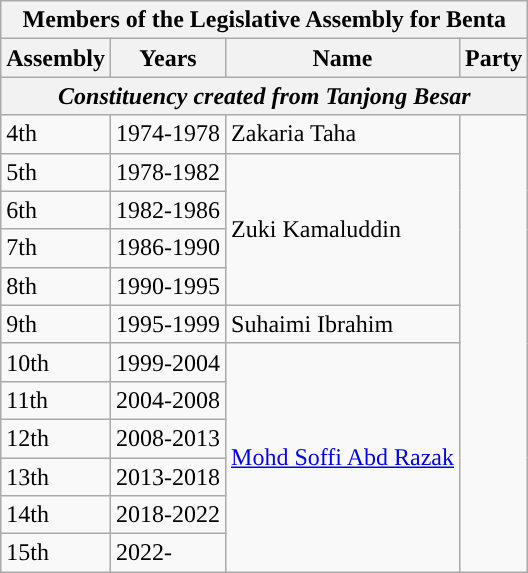<table class="wikitable">
<tr>
<th colspan="4">Members of the Legislative Assembly for Benta</th>
</tr>
<tr>
<th>Assembly</th>
<th>Years</th>
<th>Name</th>
<th>Party</th>
</tr>
<tr>
<th colspan="4"><em>Constituency created from Tanjong Besar</em></th>
</tr>
<tr>
<td>4th</td>
<td>1974-1978</td>
<td>Zakaria Taha</td>
<td rowspan="12"></td>
</tr>
<tr>
<td>5th</td>
<td>1978-1982</td>
<td rowspan="4">Zuki Kamaluddin</td>
</tr>
<tr>
<td>6th</td>
<td>1982-1986</td>
</tr>
<tr>
<td>7th</td>
<td>1986-1990</td>
</tr>
<tr>
<td>8th</td>
<td>1990-1995</td>
</tr>
<tr>
<td>9th</td>
<td>1995-1999</td>
<td>Suhaimi Ibrahim</td>
</tr>
<tr>
<td>10th</td>
<td>1999-2004</td>
<td rowspan="6"><a href='#'>Mohd Soffi Abd Razak</a></td>
</tr>
<tr>
<td>11th</td>
<td>2004-2008</td>
</tr>
<tr>
<td>12th</td>
<td>2008-2013</td>
</tr>
<tr>
<td>13th</td>
<td>2013-2018</td>
</tr>
<tr>
<td>14th</td>
<td>2018-2022</td>
</tr>
<tr>
<td>15th</td>
<td>2022-</td>
</tr>
</table>
